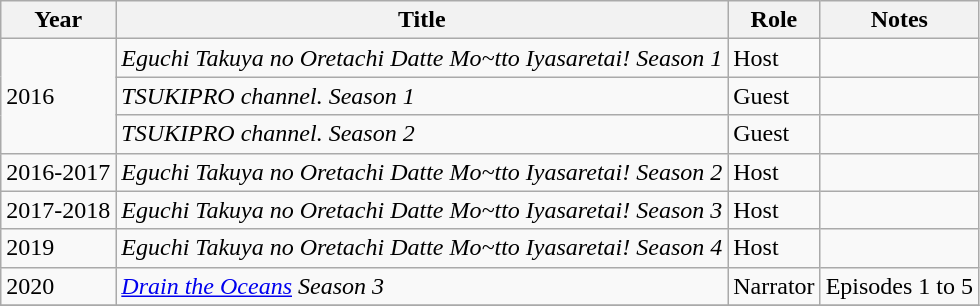<table class="wikitable">
<tr>
<th>Year</th>
<th>Title</th>
<th>Role</th>
<th>Notes</th>
</tr>
<tr>
<td rowspan="3">2016</td>
<td><em>Eguchi Takuya no Oretachi Datte Mo~tto Iyasaretai! Season 1</em></td>
<td>Host</td>
<td></td>
</tr>
<tr>
<td><em>TSUKIPRO channel. Season 1</em></td>
<td>Guest</td>
<td></td>
</tr>
<tr>
<td><em>TSUKIPRO channel. Season 2</em></td>
<td>Guest</td>
<td></td>
</tr>
<tr>
<td rowspan="1">2016-2017</td>
<td><em>Eguchi Takuya no Oretachi Datte Mo~tto Iyasaretai! Season 2</em></td>
<td>Host</td>
<td></td>
</tr>
<tr>
<td rowspan="1">2017-2018</td>
<td><em>Eguchi Takuya no Oretachi Datte Mo~tto Iyasaretai! Season 3</em></td>
<td>Host</td>
<td></td>
</tr>
<tr>
<td rowspan="1">2019</td>
<td><em>Eguchi Takuya no Oretachi Datte Mo~tto Iyasaretai! Season 4</em></td>
<td>Host</td>
<td></td>
</tr>
<tr>
<td rowspan="1">2020</td>
<td><em><a href='#'>Drain the Oceans</a> Season 3</em></td>
<td>Narrator</td>
<td>Episodes 1 to 5</td>
</tr>
<tr>
</tr>
</table>
